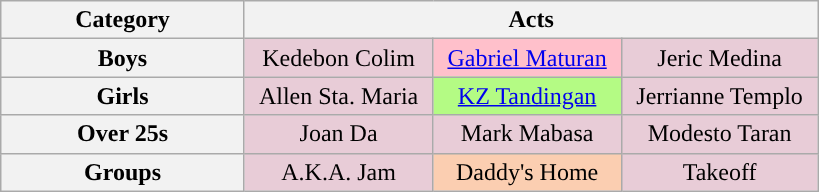<table class="wikitable" style="text-align:center">
<tr>
<th spope="col" style="width:155px;">Category </th>
<th scope="col" style="width:375px;" colspan="3">Acts</th>
</tr>
<tr>
<th scope="row">Boys </th>
<td style="background:#E8CCD7">Kedebon Colim</td>
<td style="background:pink"><a href='#'>Gabriel Maturan</a></td>
<td style="background:#E8CCD7">Jeric Medina</td>
</tr>
<tr>
<th scope="row">Girls </th>
<td style="background:#E8CCD7">Allen Sta. Maria</td>
<td style="background:#B4FB84"><a href='#'>KZ Tandingan</a></td>
<td style="background:#E8CCD7">Jerrianne Templo</td>
</tr>
<tr>
<th scope="row">Over 25s </th>
<td style="background:#E8CCD7">Joan Da</td>
<td style="background:#E8CCD7">Mark Mabasa</td>
<td style="background:#E8CCD7">Modesto Taran</td>
</tr>
<tr>
<th scope="row">Groups </th>
<td style="background:#E8CCD7">A.K.A. Jam</td>
<td style="background:#FBCEB1">Daddy's Home</td>
<td style="background:#E8CCD7">Takeoff</td>
</tr>
</table>
